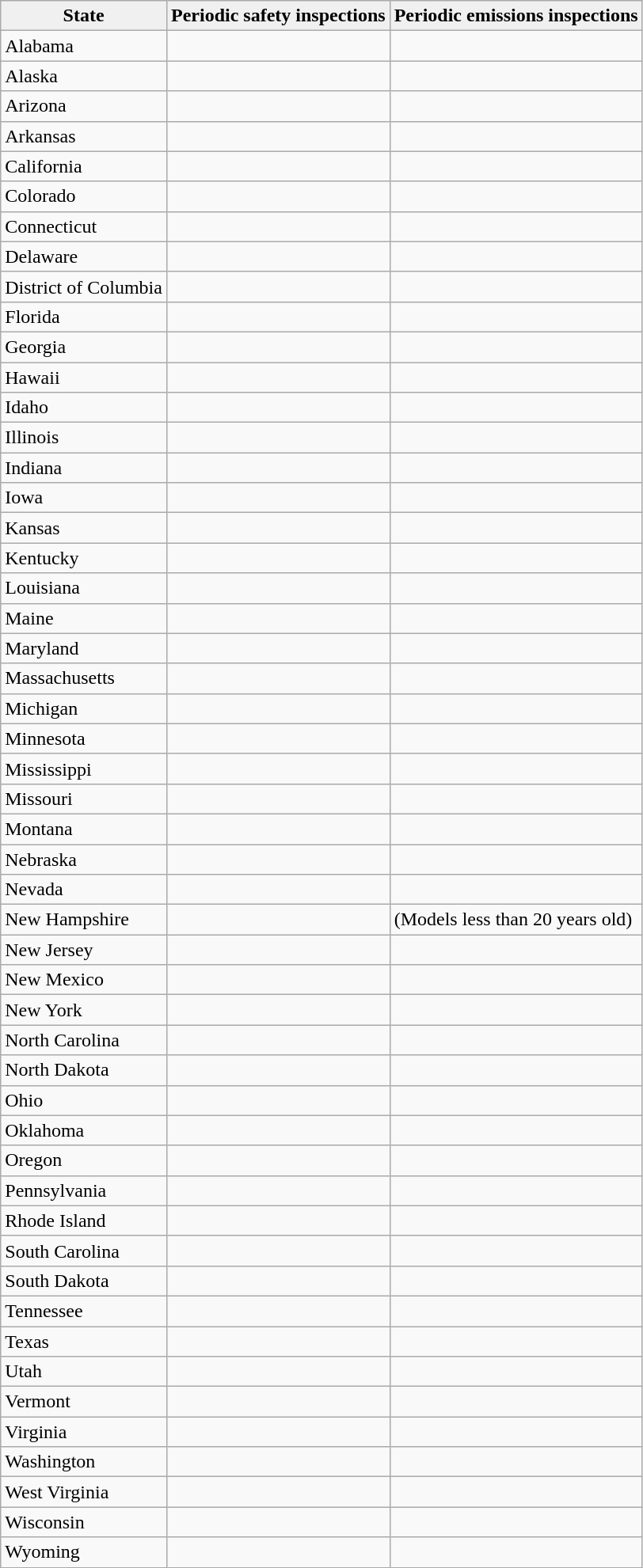<table class="wikitable">
<tr>
<td align="center" style="background:#f0f0f0;color:black"><strong>State</strong></td>
<td align="center" style="background:#f0f0f0;color:black"><strong>Periodic safety inspections</strong></td>
<td align="center" style="background:#f0f0f0;color:black"><strong>Periodic emissions inspections</strong></td>
</tr>
<tr>
<td>Alabama</td>
<td></td>
<td></td>
</tr>
<tr>
<td>Alaska</td>
<td></td>
<td></td>
</tr>
<tr>
<td>Arizona</td>
<td></td>
<td></td>
</tr>
<tr>
<td>Arkansas</td>
<td></td>
<td></td>
</tr>
<tr>
<td>California</td>
<td></td>
<td></td>
</tr>
<tr>
<td>Colorado</td>
<td></td>
<td></td>
</tr>
<tr>
<td>Connecticut</td>
<td></td>
<td></td>
</tr>
<tr>
<td>Delaware</td>
<td></td>
<td></td>
</tr>
<tr>
<td>District of Columbia</td>
<td></td>
<td></td>
</tr>
<tr>
<td>Florida</td>
<td></td>
<td></td>
</tr>
<tr>
<td>Georgia</td>
<td></td>
<td></td>
</tr>
<tr>
<td>Hawaii</td>
<td></td>
<td></td>
</tr>
<tr>
<td>Idaho</td>
<td></td>
<td></td>
</tr>
<tr>
<td>Illinois</td>
<td></td>
<td></td>
</tr>
<tr>
<td>Indiana</td>
<td></td>
<td></td>
</tr>
<tr>
<td>Iowa</td>
<td></td>
<td></td>
</tr>
<tr>
<td>Kansas</td>
<td></td>
<td></td>
</tr>
<tr>
<td>Kentucky</td>
<td></td>
<td></td>
</tr>
<tr>
<td>Louisiana</td>
<td></td>
<td></td>
</tr>
<tr>
<td>Maine</td>
<td></td>
<td></td>
</tr>
<tr>
<td>Maryland</td>
<td></td>
<td></td>
</tr>
<tr>
<td>Massachusetts</td>
<td></td>
<td></td>
</tr>
<tr>
<td>Michigan</td>
<td></td>
<td></td>
</tr>
<tr>
<td>Minnesota</td>
<td></td>
<td></td>
</tr>
<tr>
<td>Mississippi</td>
<td></td>
<td></td>
</tr>
<tr>
<td>Missouri</td>
<td></td>
<td></td>
</tr>
<tr>
<td>Montana</td>
<td></td>
<td></td>
</tr>
<tr>
<td>Nebraska</td>
<td></td>
<td></td>
</tr>
<tr>
<td>Nevada</td>
<td></td>
<td></td>
</tr>
<tr>
<td>New Hampshire</td>
<td></td>
<td> (Models less than 20 years old)</td>
</tr>
<tr>
<td>New Jersey</td>
<td></td>
<td></td>
</tr>
<tr>
<td>New Mexico</td>
<td></td>
<td></td>
</tr>
<tr>
<td>New York</td>
<td></td>
<td></td>
</tr>
<tr>
<td>North Carolina</td>
<td></td>
<td></td>
</tr>
<tr>
<td>North Dakota</td>
<td></td>
<td></td>
</tr>
<tr>
<td>Ohio</td>
<td></td>
<td></td>
</tr>
<tr>
<td>Oklahoma</td>
<td></td>
<td></td>
</tr>
<tr>
<td>Oregon</td>
<td></td>
<td></td>
</tr>
<tr>
<td>Pennsylvania</td>
<td></td>
<td></td>
</tr>
<tr>
<td>Rhode Island</td>
<td></td>
<td></td>
</tr>
<tr>
<td>South Carolina</td>
<td></td>
<td></td>
</tr>
<tr>
<td>South Dakota</td>
<td></td>
<td></td>
</tr>
<tr>
<td>Tennessee</td>
<td></td>
<td></td>
</tr>
<tr>
<td>Texas</td>
<td></td>
<td></td>
</tr>
<tr>
<td>Utah</td>
<td></td>
<td></td>
</tr>
<tr>
<td>Vermont</td>
<td></td>
<td></td>
</tr>
<tr>
<td>Virginia</td>
<td></td>
<td></td>
</tr>
<tr>
<td>Washington</td>
<td></td>
<td></td>
</tr>
<tr>
<td>West Virginia</td>
<td></td>
<td></td>
</tr>
<tr>
<td>Wisconsin</td>
<td></td>
<td></td>
</tr>
<tr>
<td>Wyoming</td>
<td></td>
<td></td>
</tr>
</table>
